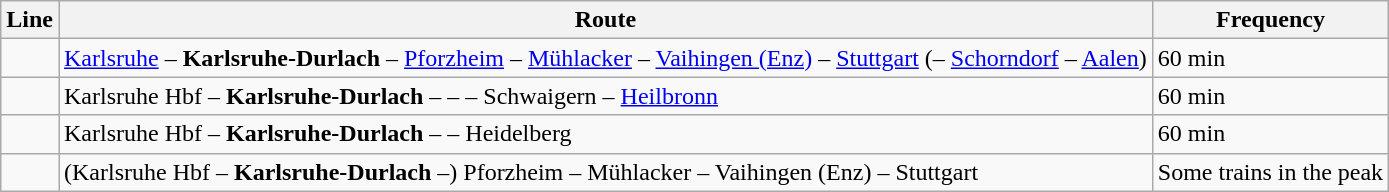<table class="wikitable">
<tr>
<th>Line</th>
<th>Route</th>
<th>Frequency</th>
</tr>
<tr>
<td></td>
<td><a href='#'>Karlsruhe</a> – <strong>Karlsruhe-Durlach</strong> – <a href='#'>Pforzheim</a> – <a href='#'>Mühlacker</a> – <a href='#'>Vaihingen (Enz)</a> – <a href='#'>Stuttgart</a> (– <a href='#'>Schorndorf</a> – <a href='#'>Aalen</a>)</td>
<td>60 min</td>
</tr>
<tr>
<td></td>
<td>Karlsruhe Hbf – <strong>Karlsruhe-Durlach</strong> –  –  – Schwaigern – <a href='#'>Heilbronn</a></td>
<td>60 min</td>
</tr>
<tr>
<td></td>
<td>Karlsruhe Hbf – <strong>Karlsruhe-Durlach</strong> –  – Heidelberg</td>
<td>60 min</td>
</tr>
<tr>
<td></td>
<td>(Karlsruhe Hbf – <strong>Karlsruhe-Durlach</strong> –) Pforzheim – Mühlacker – Vaihingen (Enz) – Stuttgart</td>
<td>Some trains in the peak</td>
</tr>
</table>
